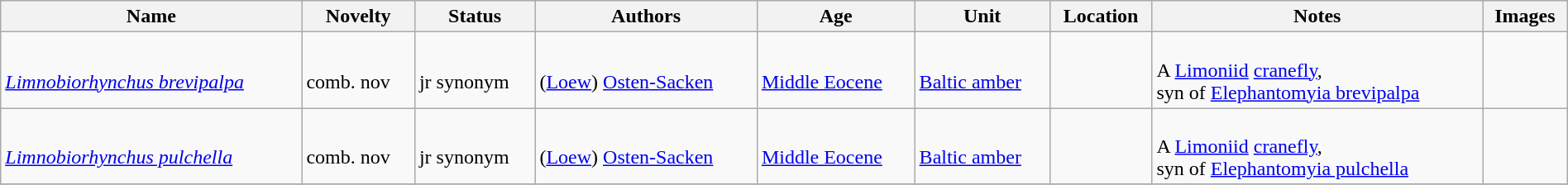<table class="wikitable sortable" align="center" width="100%">
<tr>
<th>Name</th>
<th>Novelty</th>
<th>Status</th>
<th>Authors</th>
<th>Age</th>
<th>Unit</th>
<th>Location</th>
<th>Notes</th>
<th>Images</th>
</tr>
<tr>
<td><br><em><a href='#'>Limnobiorhynchus brevipalpa</a></em></td>
<td><br>comb. nov</td>
<td><br>jr synonym</td>
<td><br>(<a href='#'>Loew</a>) <a href='#'>Osten-Sacken</a></td>
<td><br><a href='#'>Middle Eocene</a></td>
<td><br><a href='#'>Baltic amber</a></td>
<td><br></td>
<td><br>A <a href='#'>Limoniid</a> <a href='#'>cranefly</a>,<br> syn of <a href='#'>Elephantomyia brevipalpa</a></td>
<td><br></td>
</tr>
<tr>
<td><br><em><a href='#'>Limnobiorhynchus pulchella</a></em></td>
<td><br>comb. nov</td>
<td><br>jr synonym</td>
<td><br>(<a href='#'>Loew</a>) <a href='#'>Osten-Sacken</a></td>
<td><br><a href='#'>Middle Eocene</a></td>
<td><br><a href='#'>Baltic amber</a></td>
<td><br></td>
<td><br>A <a href='#'>Limoniid</a> <a href='#'>cranefly</a>,<br> syn of <a href='#'>Elephantomyia pulchella</a></td>
<td><br></td>
</tr>
<tr>
</tr>
</table>
